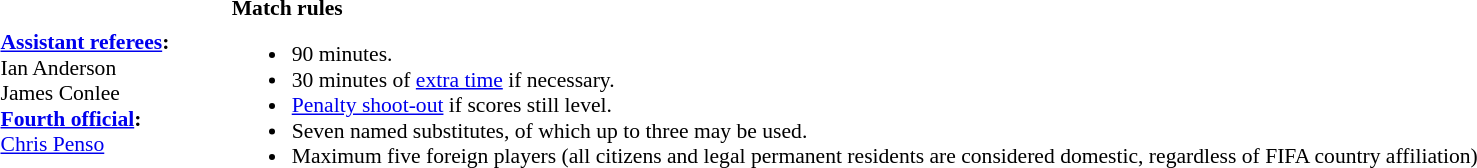<table style="width:100%; font-size:90%;">
<tr>
<td><br><strong><a href='#'>Assistant referees</a>:</strong>
<br>Ian Anderson
<br>James Conlee
<br><strong><a href='#'>Fourth official</a>:</strong>
<br><a href='#'>Chris Penso</a></td>
<td><br><strong>Match rules</strong><ul><li>90 minutes.</li><li>30 minutes of <a href='#'>extra time</a> if necessary.</li><li><a href='#'>Penalty shoot-out</a> if scores still level.</li><li>Seven named substitutes, of which up to three may be used.</li><li>Maximum five foreign players (all citizens and legal permanent residents are considered domestic, regardless of FIFA country affiliation)</li></ul></td>
</tr>
</table>
